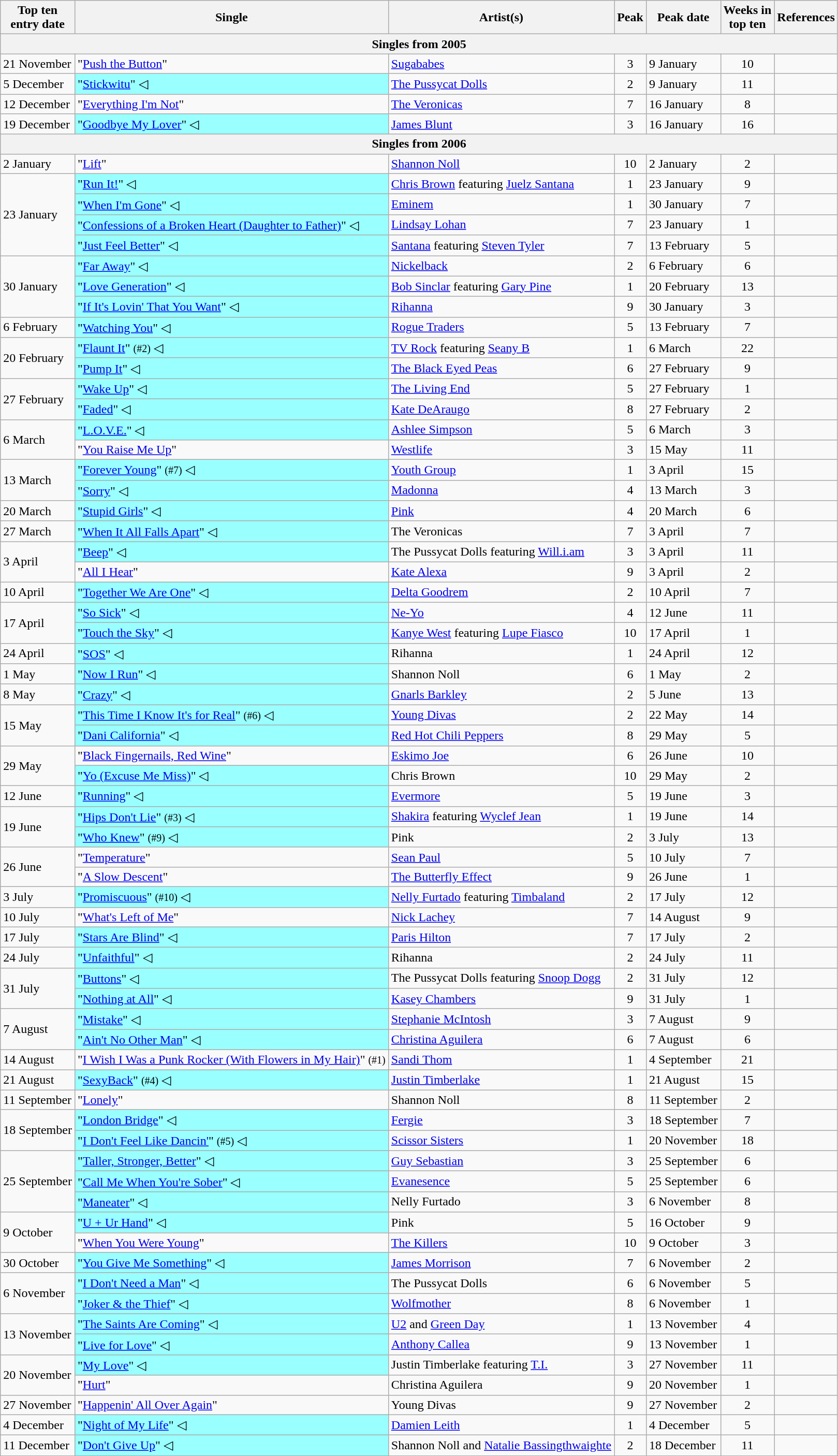<table class="wikitable sortable">
<tr>
<th>Top ten<br>entry date</th>
<th>Single</th>
<th>Artist(s)</th>
<th data-sort-type="number">Peak</th>
<th>Peak date</th>
<th data-sort-type="number">Weeks in<br>top ten</th>
<th>References</th>
</tr>
<tr>
<th colspan=7>Singles from 2005</th>
</tr>
<tr>
<td>21 November</td>
<td>"<a href='#'>Push the Button</a>"</td>
<td><a href='#'>Sugababes</a></td>
<td style="text-align:center;">3</td>
<td>9 January</td>
<td style="text-align:center;">10</td>
<td style="text-align:center;"></td>
</tr>
<tr>
<td>5 December</td>
<td style="background:#9ff;">"<a href='#'>Stickwitu</a>" ◁</td>
<td><a href='#'>The Pussycat Dolls</a></td>
<td style="text-align:center;">2</td>
<td>9 January</td>
<td style="text-align:center;">11</td>
<td style="text-align:center;"></td>
</tr>
<tr>
<td>12 December</td>
<td>"<a href='#'>Everything I'm Not</a>"</td>
<td><a href='#'>The Veronicas</a></td>
<td style="text-align:center;">7</td>
<td>16 January</td>
<td style="text-align:center;">8</td>
<td style="text-align:center;"></td>
</tr>
<tr>
<td>19 December</td>
<td style="background:#9ff;">"<a href='#'>Goodbye My Lover</a>" ◁</td>
<td><a href='#'>James Blunt</a></td>
<td style="text-align:center;">3</td>
<td>16 January</td>
<td style="text-align:center;">16</td>
<td style="text-align:center;"></td>
</tr>
<tr>
<th colspan=7>Singles from 2006</th>
</tr>
<tr>
<td>2 January</td>
<td>"<a href='#'>Lift</a>"</td>
<td><a href='#'>Shannon Noll</a></td>
<td style="text-align:center;">10</td>
<td>2 January</td>
<td style="text-align:center;">2</td>
<td style="text-align:center;"></td>
</tr>
<tr>
<td rowspan=4>23 January</td>
<td style="background:#9ff;">"<a href='#'>Run It!</a>" ◁</td>
<td><a href='#'>Chris Brown</a> featuring <a href='#'>Juelz Santana</a></td>
<td style="text-align:center;">1</td>
<td>23 January</td>
<td style="text-align:center;">9</td>
<td style="text-align:center;"></td>
</tr>
<tr>
<td style="background:#9ff;">"<a href='#'>When I'm Gone</a>" ◁</td>
<td><a href='#'>Eminem</a></td>
<td style="text-align:center;">1</td>
<td>30 January</td>
<td style="text-align:center;">7</td>
<td style="text-align:center;"></td>
</tr>
<tr>
<td style="background:#9ff;">"<a href='#'>Confessions of a Broken Heart (Daughter to Father)</a>" ◁</td>
<td><a href='#'>Lindsay Lohan</a></td>
<td style="text-align:center;">7</td>
<td>23 January</td>
<td style="text-align:center;">1</td>
<td style="text-align:center;"></td>
</tr>
<tr>
<td style="background:#9ff;">"<a href='#'>Just Feel Better</a>" ◁</td>
<td><a href='#'>Santana</a> featuring <a href='#'>Steven Tyler</a></td>
<td style="text-align:center;">7</td>
<td>13 February</td>
<td style="text-align:center;">5</td>
<td style="text-align:center;"></td>
</tr>
<tr>
<td rowspan=3>30 January</td>
<td style="background:#9ff;">"<a href='#'>Far Away</a>" ◁</td>
<td><a href='#'>Nickelback</a></td>
<td style="text-align:center;">2</td>
<td>6 February</td>
<td style="text-align:center;">6</td>
<td style="text-align:center;"></td>
</tr>
<tr>
<td style="background:#9ff;">"<a href='#'>Love Generation</a>" ◁</td>
<td><a href='#'>Bob Sinclar</a> featuring <a href='#'>Gary Pine</a></td>
<td style="text-align:center;">1</td>
<td>20 February</td>
<td style="text-align:center;">13</td>
<td style="text-align:center;"></td>
</tr>
<tr>
<td style="background:#9ff;">"<a href='#'>If It's Lovin' That You Want</a>" ◁</td>
<td><a href='#'>Rihanna</a></td>
<td style="text-align:center;">9</td>
<td>30 January</td>
<td style="text-align:center;">3</td>
<td style="text-align:center;"></td>
</tr>
<tr>
<td>6 February</td>
<td style="background:#9ff;">"<a href='#'>Watching You</a>" ◁</td>
<td><a href='#'>Rogue Traders</a></td>
<td style="text-align:center;">5</td>
<td>13 February</td>
<td style="text-align:center;">7</td>
<td style="text-align:center;"></td>
</tr>
<tr>
<td rowspan=2>20 February</td>
<td style="background:#9ff;">"<a href='#'>Flaunt It</a>" <small>(#2)</small> ◁</td>
<td><a href='#'>TV Rock</a> featuring <a href='#'>Seany B</a></td>
<td style="text-align:center;">1</td>
<td>6 March</td>
<td style="text-align:center;">22</td>
<td style="text-align:center;"></td>
</tr>
<tr>
<td style="background:#9ff;">"<a href='#'>Pump It</a>" ◁</td>
<td><a href='#'>The Black Eyed Peas</a></td>
<td style="text-align:center;">6</td>
<td>27 February</td>
<td style="text-align:center;">9</td>
<td style="text-align:center;"></td>
</tr>
<tr>
<td rowspan=2>27 February</td>
<td style="background:#9ff;">"<a href='#'>Wake Up</a>" ◁</td>
<td><a href='#'>The Living End</a></td>
<td style="text-align:center;">5</td>
<td>27 February</td>
<td style="text-align:center;">1</td>
<td style="text-align:center;"></td>
</tr>
<tr>
<td style="background:#9ff;">"<a href='#'>Faded</a>" ◁</td>
<td><a href='#'>Kate DeAraugo</a></td>
<td style="text-align:center;">8</td>
<td>27 February</td>
<td style="text-align:center;">2</td>
<td style="text-align:center;"></td>
</tr>
<tr>
<td rowspan=2>6 March</td>
<td style="background:#9ff;">"<a href='#'>L.O.V.E.</a>" ◁</td>
<td><a href='#'>Ashlee Simpson</a></td>
<td style="text-align:center;">5</td>
<td>6 March</td>
<td style="text-align:center;">3</td>
<td style="text-align:center;"></td>
</tr>
<tr>
<td>"<a href='#'>You Raise Me Up</a>"</td>
<td><a href='#'>Westlife</a></td>
<td style="text-align:center;">3</td>
<td>15 May</td>
<td style="text-align:center;">11</td>
<td style="text-align:center;"></td>
</tr>
<tr>
<td rowspan=2>13 March</td>
<td style="background:#9ff;">"<a href='#'>Forever Young</a>" <small>(#7)</small> ◁</td>
<td><a href='#'>Youth Group</a></td>
<td style="text-align:center;">1</td>
<td>3 April</td>
<td style="text-align:center;">15</td>
<td style="text-align:center;"></td>
</tr>
<tr>
<td style="background:#9ff;">"<a href='#'>Sorry</a>" ◁</td>
<td><a href='#'>Madonna</a></td>
<td style="text-align:center;">4</td>
<td>13 March</td>
<td style="text-align:center;">3</td>
<td style="text-align:center;"></td>
</tr>
<tr>
<td>20 March</td>
<td style="background:#9ff;">"<a href='#'>Stupid Girls</a>" ◁</td>
<td><a href='#'>Pink</a></td>
<td style="text-align:center;">4</td>
<td>20 March</td>
<td style="text-align:center;">6</td>
<td style="text-align:center;"></td>
</tr>
<tr>
<td>27 March</td>
<td style="background:#9ff;">"<a href='#'>When It All Falls Apart</a>" ◁</td>
<td>The Veronicas</td>
<td style="text-align:center;">7</td>
<td>3 April</td>
<td style="text-align:center;">7</td>
<td style="text-align:center;"></td>
</tr>
<tr>
<td rowspan=2>3 April</td>
<td style="background:#9ff;">"<a href='#'>Beep</a>" ◁</td>
<td>The Pussycat Dolls featuring <a href='#'>Will.i.am</a></td>
<td style="text-align:center;">3</td>
<td>3 April</td>
<td style="text-align:center;">11</td>
<td style="text-align:center;"></td>
</tr>
<tr>
<td>"<a href='#'>All I Hear</a>"</td>
<td><a href='#'>Kate Alexa</a></td>
<td style="text-align:center;">9</td>
<td>3 April</td>
<td style="text-align:center;">2</td>
<td style="text-align:center;"></td>
</tr>
<tr>
<td>10 April</td>
<td style="background:#9ff;">"<a href='#'>Together We Are One</a>" ◁</td>
<td><a href='#'>Delta Goodrem</a></td>
<td style="text-align:center;">2</td>
<td>10 April</td>
<td style="text-align:center;">7</td>
<td style="text-align:center;"></td>
</tr>
<tr>
<td rowspan=2>17 April</td>
<td style="background:#9ff;">"<a href='#'>So Sick</a>" ◁</td>
<td><a href='#'>Ne-Yo</a></td>
<td style="text-align:center;">4</td>
<td>12 June</td>
<td style="text-align:center;">11</td>
<td style="text-align:center;"></td>
</tr>
<tr>
<td style="background:#9ff;">"<a href='#'>Touch the Sky</a>" ◁</td>
<td><a href='#'>Kanye West</a> featuring <a href='#'>Lupe Fiasco</a></td>
<td style="text-align:center;">10</td>
<td>17 April</td>
<td style="text-align:center;">1</td>
<td style="text-align:center;"></td>
</tr>
<tr>
<td>24 April</td>
<td style="background:#9ff;">"<a href='#'>SOS</a>" ◁</td>
<td>Rihanna</td>
<td style="text-align:center;">1</td>
<td>24 April</td>
<td style="text-align:center;">12</td>
<td style="text-align:center;"></td>
</tr>
<tr>
<td>1 May</td>
<td style="background:#9ff;">"<a href='#'>Now I Run</a>" ◁</td>
<td>Shannon Noll</td>
<td style="text-align:center;">6</td>
<td>1 May</td>
<td style="text-align:center;">2</td>
<td style="text-align:center;"></td>
</tr>
<tr>
<td>8 May</td>
<td style="background:#9ff;">"<a href='#'>Crazy</a>" ◁</td>
<td><a href='#'>Gnarls Barkley</a></td>
<td style="text-align:center;">2</td>
<td>5 June</td>
<td style="text-align:center;">13</td>
<td style="text-align:center;"></td>
</tr>
<tr>
<td rowspan=2>15 May</td>
<td style="background:#9ff;">"<a href='#'>This Time I Know It's for Real</a>" <small>(#6)</small> ◁</td>
<td><a href='#'>Young Divas</a></td>
<td style="text-align:center;">2</td>
<td>22 May</td>
<td style="text-align:center;">14</td>
<td style="text-align:center;"></td>
</tr>
<tr>
<td style="background:#9ff;">"<a href='#'>Dani California</a>" ◁</td>
<td><a href='#'>Red Hot Chili Peppers</a></td>
<td style="text-align:center;">8</td>
<td>29 May</td>
<td style="text-align:center;">5</td>
<td style="text-align:center;"></td>
</tr>
<tr>
<td rowspan=2>29 May</td>
<td>"<a href='#'>Black Fingernails, Red Wine</a>"</td>
<td><a href='#'>Eskimo Joe</a></td>
<td style="text-align:center;">6</td>
<td>26 June</td>
<td style="text-align:center;">10</td>
<td style="text-align:center;"></td>
</tr>
<tr>
<td style="background:#9ff;">"<a href='#'>Yo (Excuse Me Miss)</a>" ◁</td>
<td>Chris Brown</td>
<td style="text-align:center;">10</td>
<td>29 May</td>
<td style="text-align:center;">2</td>
<td style="text-align:center;"></td>
</tr>
<tr>
<td>12 June</td>
<td style="background:#9ff;">"<a href='#'>Running</a>" ◁</td>
<td><a href='#'>Evermore</a></td>
<td style="text-align:center;">5</td>
<td>19 June</td>
<td style="text-align:center;">3</td>
<td style="text-align:center;"></td>
</tr>
<tr>
<td rowspan=2>19 June</td>
<td style="background:#9ff;">"<a href='#'>Hips Don't Lie</a>" <small>(#3)</small> ◁</td>
<td><a href='#'>Shakira</a> featuring <a href='#'>Wyclef Jean</a></td>
<td style="text-align:center;">1</td>
<td>19 June</td>
<td style="text-align:center;">14</td>
<td style="text-align:center;"></td>
</tr>
<tr>
<td style="background:#9ff;">"<a href='#'>Who Knew</a>" <small>(#9)</small> ◁</td>
<td>Pink</td>
<td style="text-align:center;">2</td>
<td>3 July</td>
<td style="text-align:center;">13</td>
<td style="text-align:center;"></td>
</tr>
<tr>
<td rowspan=2>26 June</td>
<td>"<a href='#'>Temperature</a>"</td>
<td><a href='#'>Sean Paul</a></td>
<td style="text-align:center;">5</td>
<td>10 July</td>
<td style="text-align:center;">7</td>
<td style="text-align:center;"></td>
</tr>
<tr>
<td>"<a href='#'>A Slow Descent</a>"</td>
<td><a href='#'>The Butterfly Effect</a></td>
<td style="text-align:center;">9</td>
<td>26 June</td>
<td style="text-align:center;">1</td>
<td style="text-align:center;"></td>
</tr>
<tr>
<td>3 July</td>
<td style="background:#9ff;">"<a href='#'>Promiscuous</a>" <small>(#10)</small> ◁</td>
<td><a href='#'>Nelly Furtado</a> featuring <a href='#'>Timbaland</a></td>
<td style="text-align:center;">2</td>
<td>17 July</td>
<td style="text-align:center;">12</td>
<td style="text-align:center;"></td>
</tr>
<tr>
<td>10 July</td>
<td>"<a href='#'>What's Left of Me</a>"</td>
<td><a href='#'>Nick Lachey</a></td>
<td style="text-align:center;">7</td>
<td>14 August</td>
<td style="text-align:center;">9</td>
<td style="text-align:center;"></td>
</tr>
<tr>
<td>17 July</td>
<td style="background:#9ff;">"<a href='#'>Stars Are Blind</a>" ◁</td>
<td><a href='#'>Paris Hilton</a></td>
<td style="text-align:center;">7</td>
<td>17 July</td>
<td style="text-align:center;">2</td>
<td style="text-align:center;"></td>
</tr>
<tr>
<td>24 July</td>
<td style="background:#9ff;">"<a href='#'>Unfaithful</a>" ◁</td>
<td>Rihanna</td>
<td style="text-align:center;">2</td>
<td>24 July</td>
<td style="text-align:center;">11</td>
<td style="text-align:center;"></td>
</tr>
<tr>
<td rowspan=2>31 July</td>
<td style="background:#9ff;">"<a href='#'>Buttons</a>" ◁</td>
<td>The Pussycat Dolls featuring <a href='#'>Snoop Dogg</a></td>
<td style="text-align:center;">2</td>
<td>31 July</td>
<td style="text-align:center;">12</td>
<td style="text-align:center;"></td>
</tr>
<tr>
<td style="background:#9ff;">"<a href='#'>Nothing at All</a>" ◁</td>
<td><a href='#'>Kasey Chambers</a></td>
<td style="text-align:center;">9</td>
<td>31 July</td>
<td style="text-align:center;">1</td>
<td style="text-align:center;"></td>
</tr>
<tr>
<td rowspan=2>7 August</td>
<td style="background:#9ff;">"<a href='#'>Mistake</a>" ◁</td>
<td><a href='#'>Stephanie McIntosh</a></td>
<td style="text-align:center;">3</td>
<td>7 August</td>
<td style="text-align:center;">9</td>
<td style="text-align:center;"></td>
</tr>
<tr>
<td style="background:#9ff;">"<a href='#'>Ain't No Other Man</a>" ◁</td>
<td><a href='#'>Christina Aguilera</a></td>
<td style="text-align:center;">6</td>
<td>7 August</td>
<td style="text-align:center;">6</td>
<td style="text-align:center;"></td>
</tr>
<tr>
<td>14 August</td>
<td>"<a href='#'>I Wish I Was a Punk Rocker (With Flowers in My Hair)</a>" <small>(#1)</small></td>
<td><a href='#'>Sandi Thom</a></td>
<td style="text-align:center;">1</td>
<td>4 September</td>
<td style="text-align:center;">21</td>
<td style="text-align:center;"></td>
</tr>
<tr>
<td>21 August</td>
<td style="background:#9ff;">"<a href='#'>SexyBack</a>" <small>(#4)</small> ◁</td>
<td><a href='#'>Justin Timberlake</a></td>
<td style="text-align:center;">1</td>
<td>21 August</td>
<td style="text-align:center;">15</td>
<td style="text-align:center;"></td>
</tr>
<tr>
<td>11 September</td>
<td>"<a href='#'>Lonely</a>"</td>
<td>Shannon Noll</td>
<td style="text-align:center;">8</td>
<td>11 September</td>
<td style="text-align:center;">2</td>
<td style="text-align:center;"></td>
</tr>
<tr>
<td rowspan=2>18 September</td>
<td style="background:#9ff;">"<a href='#'>London Bridge</a>" ◁</td>
<td><a href='#'>Fergie</a></td>
<td style="text-align:center;">3</td>
<td>18 September</td>
<td style="text-align:center;">7</td>
<td style="text-align:center;"></td>
</tr>
<tr>
<td style="background:#9ff;">"<a href='#'>I Don't Feel Like Dancin'</a>" <small>(#5)</small> ◁</td>
<td><a href='#'>Scissor Sisters</a></td>
<td style="text-align:center;">1</td>
<td>20 November</td>
<td style="text-align:center;">18</td>
<td style="text-align:center;"></td>
</tr>
<tr>
<td rowspan=3>25 September</td>
<td style="background:#9ff;">"<a href='#'>Taller, Stronger, Better</a>" ◁</td>
<td><a href='#'>Guy Sebastian</a></td>
<td style="text-align:center;">3</td>
<td>25 September</td>
<td style="text-align:center;">6</td>
<td style="text-align:center;"></td>
</tr>
<tr>
<td style="background:#9ff;">"<a href='#'>Call Me When You're Sober</a>" ◁</td>
<td><a href='#'>Evanesence</a></td>
<td style="text-align:center;">5</td>
<td>25 September</td>
<td style="text-align:center;">6</td>
<td style="text-align:center;"></td>
</tr>
<tr>
<td style="background:#9ff;">"<a href='#'>Maneater</a>" ◁</td>
<td>Nelly Furtado</td>
<td style="text-align:center;">3</td>
<td>6 November</td>
<td style="text-align:center;">8</td>
<td style="text-align:center;"></td>
</tr>
<tr>
<td rowspan=2>9 October</td>
<td style="background:#9ff;">"<a href='#'>U + Ur Hand</a>" ◁</td>
<td>Pink</td>
<td style="text-align:center;">5</td>
<td>16 October</td>
<td style="text-align:center;">9</td>
<td style="text-align:center;"></td>
</tr>
<tr>
<td>"<a href='#'>When You Were Young</a>"</td>
<td><a href='#'>The Killers</a></td>
<td style="text-align:center;">10</td>
<td>9 October</td>
<td style="text-align:center;">3</td>
<td style="text-align:center;"></td>
</tr>
<tr>
<td>30 October</td>
<td style="background:#9ff;">"<a href='#'>You Give Me Something</a>" ◁</td>
<td><a href='#'>James Morrison</a></td>
<td style="text-align:center;">7</td>
<td>6 November</td>
<td style="text-align:center;">2</td>
<td style="text-align:center;"></td>
</tr>
<tr>
<td rowspan=2>6 November</td>
<td style="background:#9ff;">"<a href='#'>I Don't Need a Man</a>" ◁</td>
<td>The Pussycat Dolls</td>
<td style="text-align:center;">6</td>
<td>6 November</td>
<td style="text-align:center;">5</td>
<td style="text-align:center;"></td>
</tr>
<tr>
<td style="background:#9ff;">"<a href='#'>Joker & the Thief</a>" ◁</td>
<td><a href='#'>Wolfmother</a></td>
<td style="text-align:center;">8</td>
<td>6 November</td>
<td style="text-align:center;">1</td>
<td style="text-align:center;"></td>
</tr>
<tr>
<td rowspan=2>13 November</td>
<td style="background:#9ff;">"<a href='#'>The Saints Are Coming</a>" ◁</td>
<td><a href='#'>U2</a> and <a href='#'>Green Day</a></td>
<td style="text-align:center;">1</td>
<td>13 November</td>
<td style="text-align:center;">4</td>
<td style="text-align:center;"></td>
</tr>
<tr>
<td style="background:#9ff;">"<a href='#'>Live for Love</a>" ◁</td>
<td><a href='#'>Anthony Callea</a></td>
<td style="text-align:center;">9</td>
<td>13 November</td>
<td style="text-align:center;">1</td>
<td style="text-align:center;"></td>
</tr>
<tr>
<td rowspan=2>20 November</td>
<td style="background:#9ff;">"<a href='#'>My Love</a>" ◁</td>
<td>Justin Timberlake featuring <a href='#'>T.I.</a></td>
<td style="text-align:center;">3</td>
<td>27 November</td>
<td style="text-align:center;">11</td>
<td style="text-align:center;"></td>
</tr>
<tr>
<td>"<a href='#'>Hurt</a>"</td>
<td>Christina Aguilera</td>
<td style="text-align:center;">9</td>
<td>20 November</td>
<td style="text-align:center;">1</td>
<td style="text-align:center;"></td>
</tr>
<tr>
<td>27 November</td>
<td>"<a href='#'>Happenin' All Over Again</a>"</td>
<td>Young Divas</td>
<td style="text-align:center;">9</td>
<td>27 November</td>
<td style="text-align:center;">2</td>
<td style="text-align:center;"></td>
</tr>
<tr>
<td>4 December</td>
<td style="background:#9ff;">"<a href='#'>Night of My Life</a>" ◁</td>
<td><a href='#'>Damien Leith</a></td>
<td style="text-align:center;">1</td>
<td>4 December</td>
<td style="text-align:center;">5</td>
<td style="text-align:center;"></td>
</tr>
<tr>
<td>11 December</td>
<td style="background:#9ff;">"<a href='#'>Don't Give Up</a>" ◁</td>
<td>Shannon Noll and <a href='#'>Natalie Bassingthwaighte</a></td>
<td style="text-align:center;">2</td>
<td>18 December</td>
<td style="text-align:center;">11</td>
<td style="text-align:center;"></td>
</tr>
<tr>
</tr>
</table>
